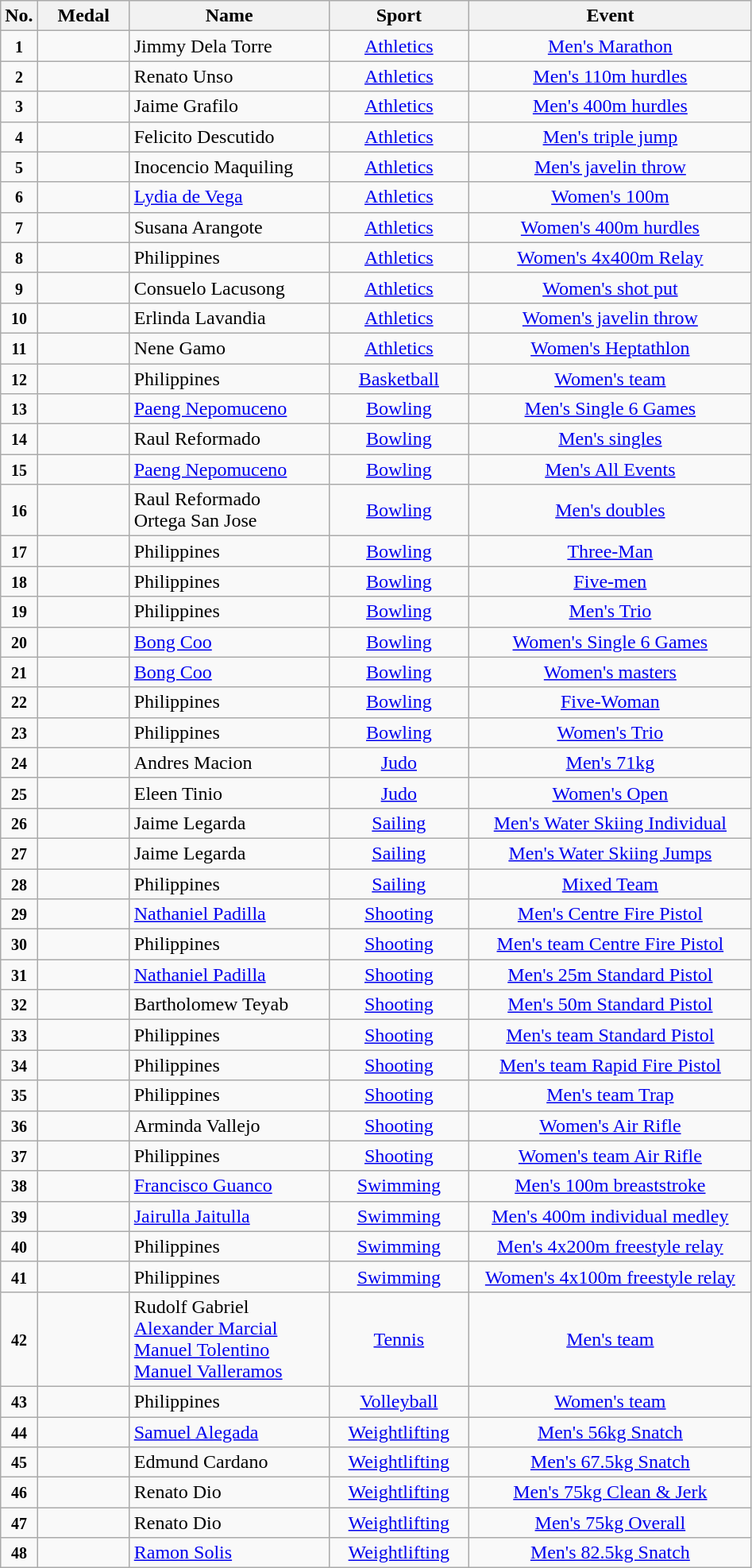<table class="wikitable" style="font-size:100%; text-align:center;">
<tr>
<th width="10">No.</th>
<th width="70">Medal</th>
<th width="160">Name</th>
<th width="110">Sport</th>
<th width="230">Event</th>
</tr>
<tr>
<td><small><strong>1</strong></small></td>
<td></td>
<td align=left>Jimmy Dela Torre</td>
<td> <a href='#'>Athletics</a></td>
<td><a href='#'>Men's Marathon</a></td>
</tr>
<tr>
<td><small><strong>2</strong></small></td>
<td></td>
<td align=left>Renato Unso</td>
<td> <a href='#'>Athletics</a></td>
<td><a href='#'>Men's 110m hurdles</a></td>
</tr>
<tr>
<td><small><strong>3</strong></small></td>
<td></td>
<td align=left>Jaime Grafilo</td>
<td> <a href='#'>Athletics</a></td>
<td><a href='#'>Men's 400m hurdles</a></td>
</tr>
<tr>
<td><small><strong>4</strong></small></td>
<td></td>
<td align=left>Felicito Descutido</td>
<td> <a href='#'>Athletics</a></td>
<td><a href='#'>Men's triple jump</a></td>
</tr>
<tr>
<td><small><strong>5</strong></small></td>
<td></td>
<td align=left>Inocencio Maquiling</td>
<td> <a href='#'>Athletics</a></td>
<td><a href='#'>Men's javelin throw</a></td>
</tr>
<tr>
<td><small><strong>6</strong></small></td>
<td></td>
<td align=left><a href='#'>Lydia de Vega</a></td>
<td> <a href='#'>Athletics</a></td>
<td><a href='#'>Women's 100m</a></td>
</tr>
<tr>
<td><small><strong>7</strong></small></td>
<td></td>
<td align=left>Susana Arangote</td>
<td> <a href='#'>Athletics</a></td>
<td><a href='#'>Women's 400m hurdles</a></td>
</tr>
<tr>
<td><small><strong>8</strong></small></td>
<td></td>
<td align=left>Philippines</td>
<td> <a href='#'>Athletics</a></td>
<td><a href='#'>Women's 4x400m Relay</a></td>
</tr>
<tr>
<td><small><strong>9</strong></small></td>
<td></td>
<td align=left>Consuelo Lacusong</td>
<td> <a href='#'>Athletics</a></td>
<td><a href='#'>Women's shot put</a></td>
</tr>
<tr>
<td><small><strong>10</strong></small></td>
<td></td>
<td align=left>Erlinda Lavandia</td>
<td> <a href='#'>Athletics</a></td>
<td><a href='#'>Women's javelin throw</a></td>
</tr>
<tr>
<td><small><strong>11</strong></small></td>
<td></td>
<td align=left>Nene Gamo</td>
<td> <a href='#'>Athletics</a></td>
<td><a href='#'>Women's Heptathlon</a></td>
</tr>
<tr>
<td><small><strong>12</strong></small></td>
<td></td>
<td align=left>Philippines</td>
<td> <a href='#'>Basketball</a></td>
<td><a href='#'>Women's team</a></td>
</tr>
<tr>
<td><small><strong>13</strong></small></td>
<td></td>
<td align=left><a href='#'>Paeng Nepomuceno</a></td>
<td> <a href='#'>Bowling</a></td>
<td><a href='#'>Men's Single 6 Games</a></td>
</tr>
<tr>
<td><small><strong>14</strong></small></td>
<td></td>
<td align=left>Raul Reformado</td>
<td> <a href='#'>Bowling</a></td>
<td><a href='#'>Men's singles</a></td>
</tr>
<tr>
<td><small><strong>15</strong></small></td>
<td></td>
<td align=left><a href='#'>Paeng Nepomuceno</a></td>
<td> <a href='#'>Bowling</a></td>
<td><a href='#'>Men's All Events</a></td>
</tr>
<tr>
<td><small><strong>16</strong></small></td>
<td></td>
<td align=left>Raul Reformado<br>Ortega San Jose</td>
<td> <a href='#'>Bowling</a></td>
<td><a href='#'>Men's doubles</a></td>
</tr>
<tr>
<td><small><strong>17</strong></small></td>
<td></td>
<td align=left>Philippines</td>
<td> <a href='#'>Bowling</a></td>
<td><a href='#'>Three-Man</a></td>
</tr>
<tr>
<td><small><strong>18</strong></small></td>
<td></td>
<td align=left>Philippines</td>
<td> <a href='#'>Bowling</a></td>
<td><a href='#'>Five-men</a></td>
</tr>
<tr>
<td><small><strong>19</strong></small></td>
<td></td>
<td align=left>Philippines</td>
<td> <a href='#'>Bowling</a></td>
<td><a href='#'>Men's Trio</a></td>
</tr>
<tr>
<td><small><strong>20</strong></small></td>
<td></td>
<td align=left><a href='#'>Bong Coo</a></td>
<td> <a href='#'>Bowling</a></td>
<td><a href='#'>Women's Single 6 Games</a></td>
</tr>
<tr>
<td><small><strong>21</strong></small></td>
<td></td>
<td align=left><a href='#'>Bong Coo</a></td>
<td> <a href='#'>Bowling</a></td>
<td><a href='#'>Women's masters</a></td>
</tr>
<tr>
<td><small><strong>22</strong></small></td>
<td></td>
<td align=left>Philippines</td>
<td> <a href='#'>Bowling</a></td>
<td><a href='#'>Five-Woman</a></td>
</tr>
<tr>
<td><small><strong>23</strong></small></td>
<td></td>
<td align=left>Philippines</td>
<td> <a href='#'>Bowling</a></td>
<td><a href='#'>Women's Trio</a></td>
</tr>
<tr>
<td><small><strong>24</strong></small></td>
<td></td>
<td align=left>Andres Macion</td>
<td> <a href='#'>Judo</a></td>
<td><a href='#'>Men's 71kg</a></td>
</tr>
<tr>
<td><small><strong>25</strong></small></td>
<td></td>
<td align=left>Eleen Tinio</td>
<td> <a href='#'>Judo</a></td>
<td><a href='#'>Women's Open</a></td>
</tr>
<tr>
<td><small><strong>26</strong></small></td>
<td></td>
<td align=left>Jaime Legarda</td>
<td> <a href='#'>Sailing</a></td>
<td><a href='#'>Men's Water Skiing Individual</a></td>
</tr>
<tr>
<td><small><strong>27</strong></small></td>
<td></td>
<td align=left>Jaime Legarda</td>
<td> <a href='#'>Sailing</a></td>
<td><a href='#'>Men's Water Skiing Jumps</a></td>
</tr>
<tr>
<td><small><strong>28</strong></small></td>
<td></td>
<td align=left>Philippines</td>
<td> <a href='#'>Sailing</a></td>
<td><a href='#'>Mixed Team</a></td>
</tr>
<tr>
<td><small><strong>29</strong></small></td>
<td></td>
<td align=left><a href='#'>Nathaniel Padilla</a></td>
<td> <a href='#'>Shooting</a></td>
<td><a href='#'>Men's Centre Fire Pistol</a></td>
</tr>
<tr>
<td><small><strong>30</strong></small></td>
<td></td>
<td align=left>Philippines</td>
<td> <a href='#'>Shooting</a></td>
<td><a href='#'>Men's team Centre Fire Pistol</a></td>
</tr>
<tr>
<td><small><strong>31</strong></small></td>
<td></td>
<td align=left><a href='#'>Nathaniel Padilla</a></td>
<td> <a href='#'>Shooting</a></td>
<td><a href='#'>Men's 25m Standard Pistol</a></td>
</tr>
<tr>
<td><small><strong>32</strong></small></td>
<td></td>
<td align=left>Bartholomew Teyab</td>
<td> <a href='#'>Shooting</a></td>
<td><a href='#'>Men's 50m Standard Pistol</a></td>
</tr>
<tr>
<td><small><strong>33</strong></small></td>
<td></td>
<td align=left>Philippines</td>
<td> <a href='#'>Shooting</a></td>
<td><a href='#'>Men's team Standard Pistol</a></td>
</tr>
<tr>
<td><small><strong>34</strong></small></td>
<td></td>
<td align=left>Philippines</td>
<td> <a href='#'>Shooting</a></td>
<td><a href='#'>Men's team Rapid Fire Pistol</a></td>
</tr>
<tr>
<td><small><strong>35</strong></small></td>
<td></td>
<td align=left>Philippines</td>
<td> <a href='#'>Shooting</a></td>
<td><a href='#'>Men's team Trap</a></td>
</tr>
<tr>
<td><small><strong>36</strong></small></td>
<td></td>
<td align=left>Arminda Vallejo</td>
<td> <a href='#'>Shooting</a></td>
<td><a href='#'>Women's Air Rifle</a></td>
</tr>
<tr>
<td><small><strong>37</strong></small></td>
<td></td>
<td align=left>Philippines</td>
<td> <a href='#'>Shooting</a></td>
<td><a href='#'>Women's team Air Rifle</a></td>
</tr>
<tr>
<td><small><strong>38</strong></small></td>
<td></td>
<td align=left><a href='#'>Francisco Guanco</a></td>
<td> <a href='#'>Swimming</a></td>
<td><a href='#'>Men's 100m breaststroke</a></td>
</tr>
<tr>
<td><small><strong>39</strong></small></td>
<td></td>
<td align=left><a href='#'>Jairulla Jaitulla</a></td>
<td> <a href='#'>Swimming</a></td>
<td><a href='#'>Men's 400m individual medley</a></td>
</tr>
<tr>
<td><small><strong>40</strong></small></td>
<td></td>
<td align=left>Philippines</td>
<td> <a href='#'>Swimming</a></td>
<td><a href='#'>Men's 4x200m freestyle relay</a></td>
</tr>
<tr>
<td><small><strong>41</strong></small></td>
<td></td>
<td align=left>Philippines</td>
<td> <a href='#'>Swimming</a></td>
<td><a href='#'>Women's 4x100m freestyle relay</a></td>
</tr>
<tr>
<td><small><strong>42</strong></small></td>
<td></td>
<td align=left>Rudolf Gabriel<br><a href='#'>Alexander Marcial</a><br><a href='#'>Manuel Tolentino</a><br><a href='#'>Manuel Valleramos</a></td>
<td> <a href='#'>Tennis</a></td>
<td><a href='#'>Men's team</a></td>
</tr>
<tr>
<td><small><strong>43</strong></small></td>
<td></td>
<td align=left>Philippines</td>
<td> <a href='#'>Volleyball</a></td>
<td><a href='#'>Women's team</a></td>
</tr>
<tr>
<td><small><strong>44</strong></small></td>
<td></td>
<td align=left><a href='#'>Samuel Alegada</a></td>
<td> <a href='#'>Weightlifting</a></td>
<td><a href='#'>Men's 56kg Snatch</a></td>
</tr>
<tr>
<td><small><strong>45</strong></small></td>
<td></td>
<td align=left>Edmund Cardano</td>
<td> <a href='#'>Weightlifting</a></td>
<td><a href='#'>Men's 67.5kg Snatch</a></td>
</tr>
<tr>
<td><small><strong>46</strong></small></td>
<td></td>
<td align=left>Renato Dio</td>
<td> <a href='#'>Weightlifting</a></td>
<td><a href='#'>Men's 75kg Clean & Jerk</a></td>
</tr>
<tr>
<td><small><strong>47</strong></small></td>
<td></td>
<td align=left>Renato Dio</td>
<td> <a href='#'>Weightlifting</a></td>
<td><a href='#'>Men's 75kg Overall</a></td>
</tr>
<tr>
<td><small><strong>48</strong></small></td>
<td></td>
<td align=left><a href='#'>Ramon Solis</a></td>
<td> <a href='#'>Weightlifting</a></td>
<td><a href='#'>Men's 82.5kg Snatch</a></td>
</tr>
</table>
